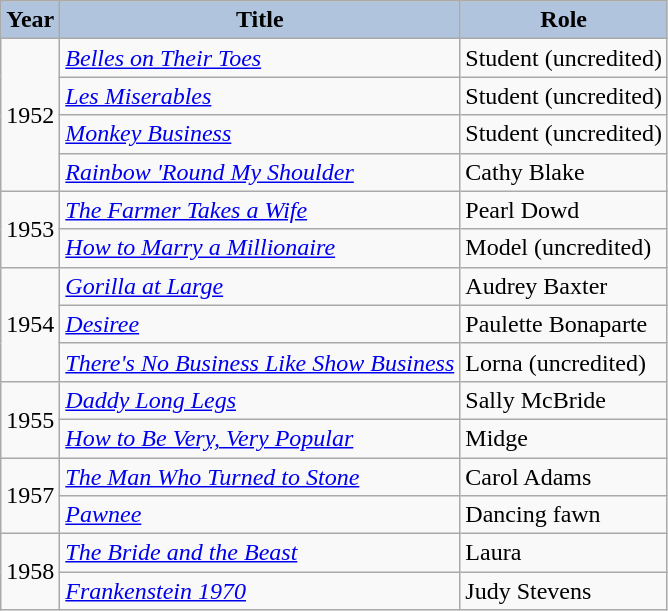<table class="wikitable">
<tr>
<th style="background:#B0C4DE;">Year</th>
<th style="background:#B0C4DE;">Title</th>
<th style="background:#B0C4DE;">Role</th>
</tr>
<tr>
<td rowspan=4>1952</td>
<td><em><a href='#'>Belles on Their Toes</a></em></td>
<td>Student (uncredited)</td>
</tr>
<tr>
<td><em><a href='#'>Les Miserables</a></em></td>
<td>Student (uncredited)</td>
</tr>
<tr>
<td><em><a href='#'>Monkey Business</a></em></td>
<td>Student (uncredited)</td>
</tr>
<tr>
<td><em><a href='#'>Rainbow 'Round My Shoulder</a></em></td>
<td>Cathy Blake</td>
</tr>
<tr>
<td rowspan=2>1953</td>
<td><em><a href='#'>The Farmer Takes a Wife</a></em></td>
<td>Pearl Dowd</td>
</tr>
<tr>
<td><em><a href='#'>How to Marry a Millionaire</a></em></td>
<td>Model (uncredited)</td>
</tr>
<tr>
<td rowspan=3>1954</td>
<td><em><a href='#'>Gorilla at Large</a></em></td>
<td>Audrey Baxter</td>
</tr>
<tr>
<td><em><a href='#'>Desiree</a></em></td>
<td>Paulette Bonaparte</td>
</tr>
<tr>
<td><em><a href='#'>There's No Business Like Show Business</a></em></td>
<td>Lorna (uncredited)</td>
</tr>
<tr>
<td rowspan=2>1955</td>
<td><em><a href='#'>Daddy Long Legs</a></em></td>
<td>Sally McBride</td>
</tr>
<tr>
<td><em><a href='#'>How to Be Very, Very Popular</a></em></td>
<td>Midge</td>
</tr>
<tr>
<td rowspan=2>1957</td>
<td><em><a href='#'>The Man Who Turned to Stone</a></em></td>
<td>Carol Adams</td>
</tr>
<tr>
<td><em><a href='#'>Pawnee</a></em></td>
<td>Dancing fawn</td>
</tr>
<tr>
<td rowspan=2>1958</td>
<td><em><a href='#'>The Bride and the Beast</a></em></td>
<td>Laura</td>
</tr>
<tr>
<td><em><a href='#'>Frankenstein 1970</a></em></td>
<td>Judy Stevens</td>
</tr>
</table>
